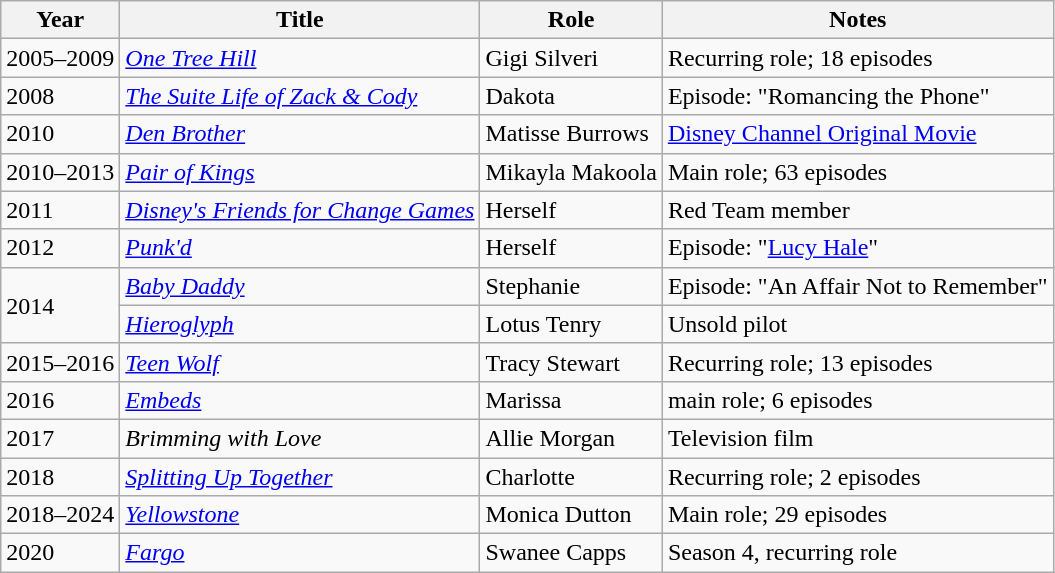<table class="wikitable sortable">
<tr>
<th>Year</th>
<th>Title</th>
<th>Role</th>
<th class="unsortable">Notes</th>
</tr>
<tr>
<td>2005–2009</td>
<td><em><a href='#'>One Tree Hill</a></em></td>
<td>Gigi Silveri</td>
<td>Recurring role; 18 episodes</td>
</tr>
<tr>
<td>2008</td>
<td><em><a href='#'>The Suite Life of Zack & Cody</a></em></td>
<td>Dakota</td>
<td>Episode: "Romancing the Phone"</td>
</tr>
<tr>
<td>2010</td>
<td><em><a href='#'>Den Brother</a></em></td>
<td>Matisse Burrows</td>
<td><a href='#'>Disney Channel Original Movie</a></td>
</tr>
<tr>
<td>2010–2013</td>
<td><em><a href='#'>Pair of Kings</a></em></td>
<td>Mikayla Makoola</td>
<td>Main role; 63 episodes</td>
</tr>
<tr>
<td>2011</td>
<td><em><a href='#'>Disney's Friends for Change Games</a></em></td>
<td>Herself</td>
<td>Red Team member</td>
</tr>
<tr>
<td>2012</td>
<td><em><a href='#'>Punk'd</a></em></td>
<td>Herself</td>
<td>Episode: "<a href='#'>Lucy Hale</a>"</td>
</tr>
<tr>
<td rowspan="2">2014</td>
<td><em><a href='#'>Baby Daddy</a></em></td>
<td>Stephanie</td>
<td>Episode: "An Affair Not to Remember"</td>
</tr>
<tr>
<td><em><a href='#'>Hieroglyph</a></em></td>
<td>Lotus Tenry</td>
<td>Unsold pilot</td>
</tr>
<tr>
<td>2015–2016</td>
<td><em><a href='#'>Teen Wolf</a></em></td>
<td>Tracy Stewart</td>
<td>Recurring role; 13 episodes</td>
</tr>
<tr>
<td>2016</td>
<td><em><a href='#'>Embeds</a></em></td>
<td>Marissa</td>
<td>main role; 6 episodes</td>
</tr>
<tr>
<td>2017</td>
<td><em>Brimming with Love</em></td>
<td>Allie Morgan</td>
<td>Television film</td>
</tr>
<tr>
<td>2018</td>
<td><em><a href='#'>Splitting Up Together</a></em></td>
<td>Charlotte</td>
<td>Recurring role; 2 episodes</td>
</tr>
<tr>
<td>2018–2024</td>
<td><em><a href='#'>Yellowstone</a></em></td>
<td>Monica Dutton</td>
<td>Main role; 29 episodes</td>
</tr>
<tr>
<td>2020</td>
<td><em><a href='#'>Fargo</a></em></td>
<td>Swanee Capps</td>
<td>Season 4, recurring role</td>
</tr>
</table>
